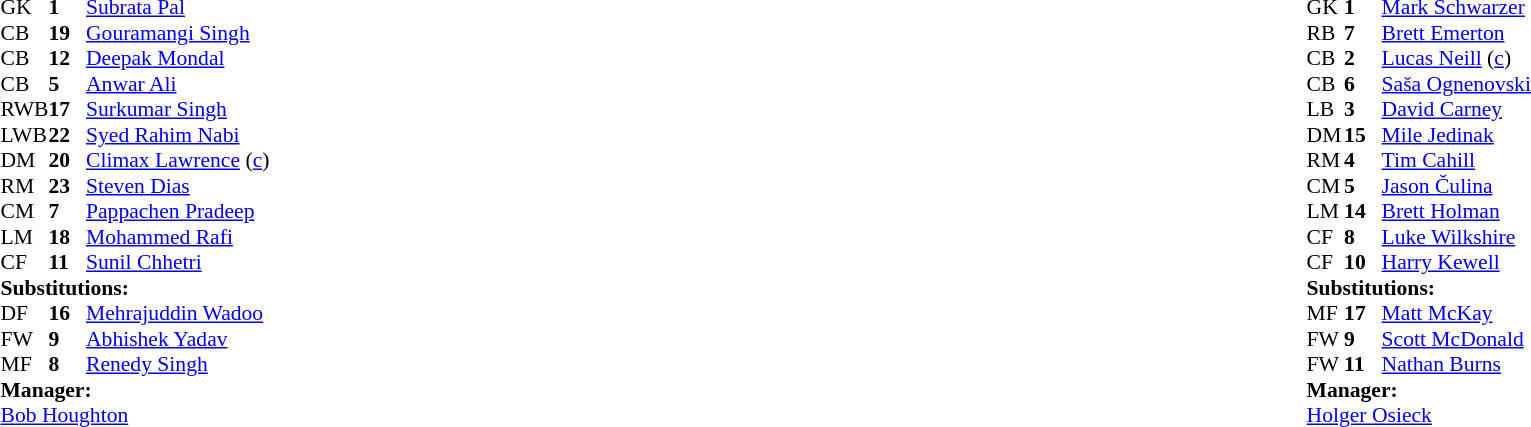<table width="100%">
<tr>
<td valign="top" width="50%"><br><table style="font-size: 90%" cellspacing="0" cellpadding="0">
<tr>
<th width="25"></th>
<th width="25"></th>
</tr>
<tr>
<td>GK</td>
<td><strong>1</strong></td>
<td><a href='#'>Subrata Pal</a></td>
</tr>
<tr>
<td>CB</td>
<td><strong>19</strong></td>
<td><a href='#'>Gouramangi Singh</a></td>
</tr>
<tr>
<td>CB</td>
<td><strong>12</strong></td>
<td><a href='#'>Deepak Mondal</a></td>
</tr>
<tr>
<td>CB</td>
<td><strong>5</strong></td>
<td><a href='#'>Anwar Ali</a></td>
</tr>
<tr>
<td>RWB</td>
<td><strong>17</strong></td>
<td><a href='#'>Surkumar Singh</a></td>
</tr>
<tr>
<td>LWB</td>
<td><strong>22</strong></td>
<td><a href='#'>Syed Rahim Nabi</a></td>
</tr>
<tr>
<td>DM</td>
<td><strong>20</strong></td>
<td><a href='#'>Climax Lawrence</a> (<a href='#'>c</a>)</td>
</tr>
<tr>
<td>RM</td>
<td><strong>23</strong></td>
<td><a href='#'>Steven Dias</a></td>
<td></td>
<td></td>
</tr>
<tr>
<td>CM</td>
<td><strong>7</strong></td>
<td><a href='#'>Pappachen Pradeep</a></td>
<td></td>
<td></td>
</tr>
<tr>
<td>LM</td>
<td><strong>18</strong></td>
<td><a href='#'>Mohammed Rafi</a></td>
<td></td>
<td></td>
</tr>
<tr>
<td>CF</td>
<td><strong>11</strong></td>
<td><a href='#'>Sunil Chhetri</a></td>
</tr>
<tr>
<td colspan=3><strong>Substitutions:</strong></td>
</tr>
<tr>
<td>DF</td>
<td><strong>16</strong></td>
<td><a href='#'>Mehrajuddin Wadoo</a></td>
<td></td>
<td></td>
</tr>
<tr>
<td>FW</td>
<td><strong>9</strong></td>
<td><a href='#'>Abhishek Yadav</a></td>
<td></td>
<td></td>
</tr>
<tr>
<td>MF</td>
<td><strong>8</strong></td>
<td><a href='#'>Renedy Singh</a></td>
<td></td>
<td></td>
</tr>
<tr>
<td colspan=3><strong>Manager:</strong></td>
</tr>
<tr>
<td colspan=3> <a href='#'>Bob Houghton</a></td>
</tr>
</table>
</td>
<td valign="top"></td>
<td valign="top" width="50%"><br><table style="font-size: 90%" cellspacing="0" cellpadding="0" align="center">
<tr>
<th width=25></th>
<th width=25></th>
</tr>
<tr>
<td>GK</td>
<td><strong>1</strong></td>
<td><a href='#'>Mark Schwarzer</a></td>
</tr>
<tr>
<td>RB</td>
<td><strong>7</strong></td>
<td><a href='#'>Brett Emerton</a></td>
<td></td>
<td></td>
</tr>
<tr>
<td>CB</td>
<td><strong>2</strong></td>
<td><a href='#'>Lucas Neill</a> (<a href='#'>c</a>)</td>
</tr>
<tr>
<td>CB</td>
<td><strong>6</strong></td>
<td><a href='#'>Saša Ognenovski</a></td>
</tr>
<tr>
<td>LB</td>
<td><strong>3</strong></td>
<td><a href='#'>David Carney</a></td>
</tr>
<tr>
<td>DM</td>
<td><strong>15</strong></td>
<td><a href='#'>Mile Jedinak</a></td>
<td></td>
<td></td>
</tr>
<tr>
<td>RM</td>
<td><strong>4</strong></td>
<td><a href='#'>Tim Cahill</a></td>
</tr>
<tr>
<td>CM</td>
<td><strong>5</strong></td>
<td><a href='#'>Jason Čulina</a></td>
</tr>
<tr>
<td>LM</td>
<td><strong>14</strong></td>
<td><a href='#'>Brett Holman</a></td>
</tr>
<tr>
<td>CF</td>
<td><strong>8</strong></td>
<td><a href='#'>Luke Wilkshire</a></td>
</tr>
<tr>
<td>CF</td>
<td><strong>10</strong></td>
<td><a href='#'>Harry Kewell</a></td>
<td></td>
<td></td>
</tr>
<tr>
<td colspan=3><strong>Substitutions:</strong></td>
</tr>
<tr>
<td>MF</td>
<td><strong>17</strong></td>
<td><a href='#'>Matt McKay</a></td>
<td></td>
<td></td>
</tr>
<tr>
<td>FW</td>
<td><strong>9</strong></td>
<td><a href='#'>Scott McDonald</a></td>
<td></td>
<td></td>
</tr>
<tr>
<td>FW</td>
<td><strong>11</strong></td>
<td><a href='#'>Nathan Burns</a></td>
<td></td>
<td></td>
</tr>
<tr>
<td colspan=3><strong>Manager:</strong></td>
</tr>
<tr>
<td colspan=3> <a href='#'>Holger Osieck</a></td>
</tr>
</table>
</td>
</tr>
</table>
